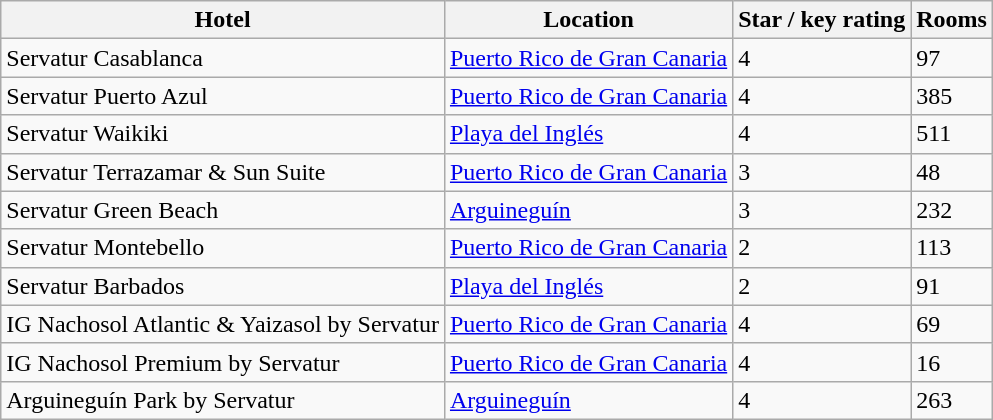<table class="wikitable">
<tr>
<th>Hotel</th>
<th>Location</th>
<th>Star / key rating</th>
<th>Rooms</th>
</tr>
<tr>
<td>Servatur Casablanca</td>
<td><a href='#'>Puerto Rico de Gran Canaria</a></td>
<td>4</td>
<td>97</td>
</tr>
<tr>
<td>Servatur Puerto Azul</td>
<td><a href='#'>Puerto Rico de Gran Canaria</a></td>
<td>4</td>
<td>385</td>
</tr>
<tr>
<td>Servatur Waikiki</td>
<td><a href='#'>Playa del Inglés</a></td>
<td>4</td>
<td>511</td>
</tr>
<tr>
<td>Servatur Terrazamar & Sun Suite</td>
<td><a href='#'>Puerto Rico de Gran Canaria</a></td>
<td>3</td>
<td>48</td>
</tr>
<tr>
<td>Servatur Green Beach</td>
<td><a href='#'>Arguineguín</a></td>
<td>3</td>
<td>232</td>
</tr>
<tr>
<td>Servatur Montebello</td>
<td><a href='#'>Puerto Rico de Gran Canaria</a></td>
<td>2</td>
<td>113</td>
</tr>
<tr>
<td>Servatur Barbados</td>
<td><a href='#'>Playa del Inglés</a></td>
<td>2</td>
<td>91</td>
</tr>
<tr>
<td>IG Nachosol Atlantic & Yaizasol by Servatur</td>
<td><a href='#'>Puerto Rico de Gran Canaria</a></td>
<td>4</td>
<td>69</td>
</tr>
<tr>
<td>IG Nachosol Premium by Servatur</td>
<td><a href='#'>Puerto Rico de Gran Canaria</a></td>
<td>4</td>
<td>16</td>
</tr>
<tr>
<td>Arguineguín Park by Servatur</td>
<td><a href='#'>Arguineguín</a></td>
<td>4</td>
<td>263</td>
</tr>
</table>
